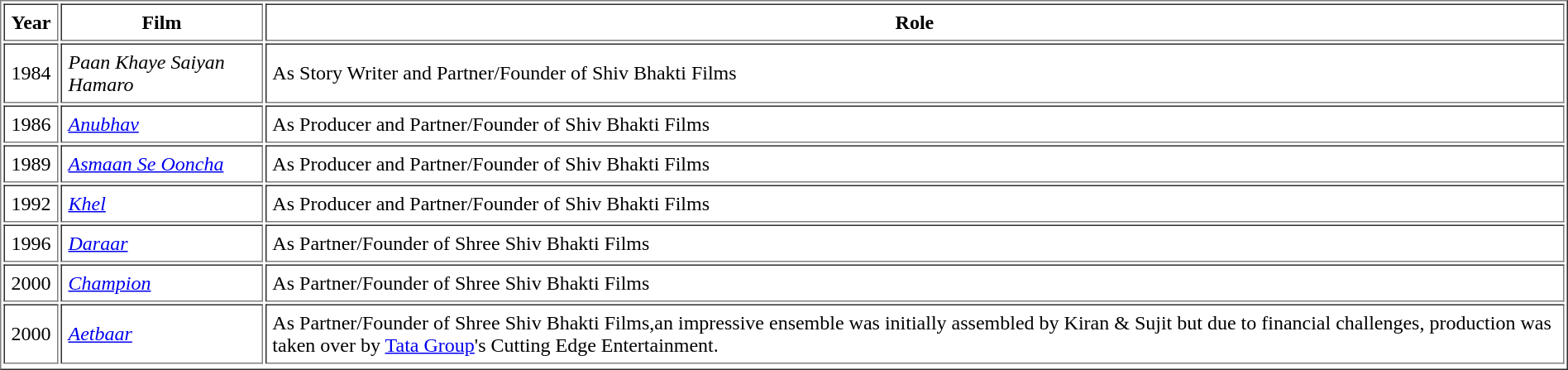<table border="1" cellpadding="5">
<tr>
<th>Year</th>
<th>Film</th>
<th>Role</th>
</tr>
<tr>
<td>1984</td>
<td><em>Paan Khaye Saiyan Hamaro</em></td>
<td>As Story Writer and Partner/Founder of Shiv Bhakti Films</td>
</tr>
<tr>
<td>1986</td>
<td><em><a href='#'>Anubhav</a></em></td>
<td>As Producer and Partner/Founder of Shiv Bhakti Films</td>
</tr>
<tr>
<td>1989</td>
<td><em><a href='#'>Asmaan Se Ooncha</a></em></td>
<td>As Producer and Partner/Founder of Shiv Bhakti Films</td>
</tr>
<tr>
<td>1992</td>
<td><em><a href='#'>Khel</a></em></td>
<td>As Producer and Partner/Founder of Shiv Bhakti Films</td>
</tr>
<tr>
<td>1996</td>
<td><em><a href='#'>Daraar</a> </em></td>
<td>As Partner/Founder of Shree Shiv Bhakti Films</td>
</tr>
<tr>
<td>2000</td>
<td><em><a href='#'>Champion</a></em></td>
<td>As Partner/Founder of Shree Shiv Bhakti Films</td>
</tr>
<tr>
<td>2000</td>
<td><em><a href='#'>Aetbaar</a></em></td>
<td>As Partner/Founder of Shree Shiv Bhakti Films,an impressive ensemble was initially assembled by Kiran & Sujit but due to financial challenges, production was taken over by <a href='#'>Tata Group</a>'s Cutting Edge Entertainment.</td>
</tr>
<tr>
</tr>
</table>
